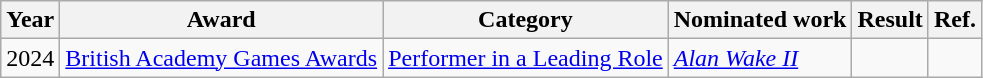<table class=wikitable>
<tr>
<th scope="col">Year</th>
<th scope="col">Award</th>
<th scope="col">Category</th>
<th scope="col">Nominated work</th>
<th scope="col">Result</th>
<th>Ref.</th>
</tr>
<tr>
<td style="text-align:center;">2024</td>
<td><a href='#'>British Academy Games Awards</a></td>
<td><a href='#'>Performer in a Leading Role</a></td>
<td><em><a href='#'>Alan Wake II</a></em></td>
<td></td>
<td style="text-align:center;"></td>
</tr>
</table>
